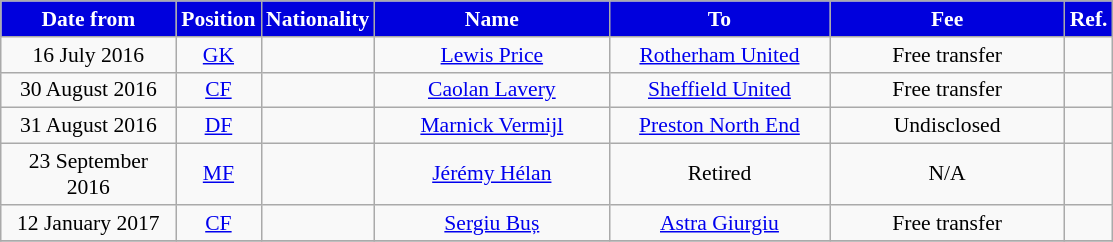<table class="wikitable"  style="text-align:center; font-size:90%; ">
<tr>
<th style="background:#00d; color:#fff; width:110px;">Date from</th>
<th style="background:#00d; color:#fff; width:50px;">Position</th>
<th style="background:#00d; color:#fff; width:50px;">Nationality</th>
<th style="background:#00d; color:#fff; width:150px;">Name</th>
<th style="background:#00d; color:#fff; width:140px;">To</th>
<th style="background:#00d; color:#fff; width:150px;">Fee</th>
<th style="background:#00d; color:#fff; width:25px;">Ref.</th>
</tr>
<tr>
<td>16 July 2016</td>
<td><a href='#'>GK</a></td>
<td></td>
<td><a href='#'>Lewis Price</a></td>
<td><a href='#'>Rotherham United</a></td>
<td>Free transfer</td>
<td></td>
</tr>
<tr>
<td>30 August 2016</td>
<td><a href='#'>CF</a></td>
<td></td>
<td><a href='#'>Caolan Lavery</a></td>
<td><a href='#'>Sheffield United</a></td>
<td>Free transfer</td>
<td></td>
</tr>
<tr>
<td>31 August 2016</td>
<td><a href='#'>DF</a></td>
<td></td>
<td><a href='#'>Marnick Vermijl</a></td>
<td><a href='#'>Preston North End</a></td>
<td>Undisclosed</td>
<td></td>
</tr>
<tr>
<td>23 September 2016</td>
<td><a href='#'>MF</a></td>
<td></td>
<td><a href='#'>Jérémy Hélan</a></td>
<td>Retired</td>
<td>N/A</td>
<td></td>
</tr>
<tr>
<td>12 January 2017</td>
<td><a href='#'>CF</a></td>
<td></td>
<td><a href='#'>Sergiu Buș</a></td>
<td><a href='#'>Astra Giurgiu</a></td>
<td>Free transfer</td>
<td></td>
</tr>
<tr>
</tr>
</table>
